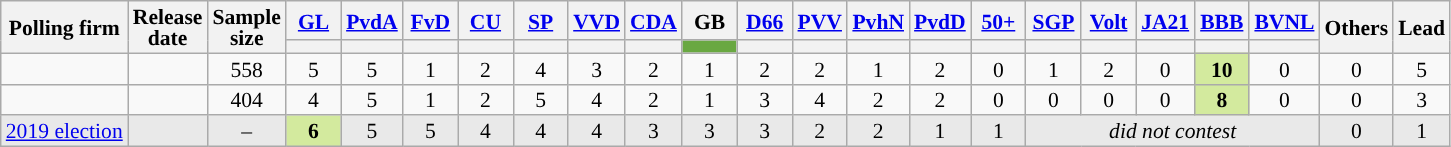<table class="wikitable sortable tpl-blanktable" style="text-align:center;font-size:90%;line-height:14px;">
<tr>
<th rowspan="2">Polling firm</th>
<th rowspan="2">Release<br>date</th>
<th rowspan="2">Sample<br>size</th>
<th class="unsortable" style="width:30px;"><a href='#'>GL</a></th>
<th class="unsortable" style="width:30px;"><a href='#'>PvdA</a></th>
<th class="unsortable" style="width:30px;"><a href='#'>FvD</a></th>
<th class="unsortable" style="width:30px;"><a href='#'>CU</a></th>
<th class="unsortable" style="width:30px;"><a href='#'>SP</a></th>
<th class="unsortable" style="width:30px;"><a href='#'>VVD</a></th>
<th class="unsortable" style="width:30px;"><a href='#'>CDA</a></th>
<th class="unsortable" style="width:30px;">GB </th>
<th class="unsortable" style="width:30px;"><a href='#'>D66</a></th>
<th class="unsortable" style="width:30px;"><a href='#'>PVV</a></th>
<th class="unsortable" style="width:30px;"><a href='#'>PvhN</a></th>
<th class="unsortable" style="width:30px;"><a href='#'>PvdD</a></th>
<th class="unsortable" style="width:30px;"><a href='#'>50+</a></th>
<th class="unsortable" style="width:30px;"><a href='#'>SGP</a></th>
<th class="unsortable" style="width:30px;"><a href='#'>Volt</a></th>
<th class="unsortable" style="width:30px;"><a href='#'>JA21</a></th>
<th class="unsortable" style="width:30px;"><a href='#'>BBB</a></th>
<th class="unsortable" style="width:30px;"><a href='#'>BVNL</a></th>
<th class="unsortable" style="width:30px;" rowspan="2">Others</th>
<th rowspan="2">Lead</th>
</tr>
<tr>
<th data-sort-type="number" style="background:"></th>
<th data-sort-type="number" style="background:"></th>
<th data-sort-type="number" style="background:"></th>
<th data-sort-type="number" style="background:"></th>
<th data-sort-type="number" style="background:"></th>
<th data-sort-type="number" style="background:"></th>
<th data-sort-type="number" style="background:"></th>
<th data-sort-type="number" style="background:#69a841;"></th>
<th data-sort-type="number" style="background:"></th>
<th data-sort-type="number" style="background:"></th>
<th data-sort-type="number" style="background:"></th>
<th data-sort-type="number" style="background:"></th>
<th data-sort-type="number" style="background:"></th>
<th data-sort-type="number" style="background:"></th>
<th data-sort-type="number" style="background:"></th>
<th data-sort-type="number" style="background:"></th>
<th data-sort-type="number" style="background:"></th>
<th data-sort-type="number" style="background:"></th>
</tr>
<tr>
<td></td>
<td></td>
<td>558</td>
<td>5</td>
<td>5</td>
<td>1</td>
<td>2</td>
<td>4</td>
<td>3</td>
<td>2</td>
<td>1</td>
<td>2</td>
<td>2</td>
<td>1</td>
<td>2</td>
<td>0</td>
<td>1</td>
<td>2</td>
<td>0</td>
<td style="background:#d3ea9e;"><strong>10</strong></td>
<td>0</td>
<td>0</td>
<td style="background:">5</td>
</tr>
<tr>
<td></td>
<td></td>
<td>404</td>
<td>4</td>
<td>5</td>
<td>1</td>
<td>2</td>
<td>5</td>
<td>4</td>
<td>2</td>
<td>1</td>
<td>3</td>
<td>4</td>
<td>2</td>
<td>2</td>
<td>0</td>
<td>0</td>
<td>0</td>
<td>0</td>
<td style="background:#d3ea9e;"><strong>8</strong></td>
<td>0</td>
<td>0</td>
<td style="background:">3</td>
</tr>
<tr style="background:#E9E9E9;">
<td><a href='#'>2019 election</a></td>
<td></td>
<td>–</td>
<td style="background:#d3ea9e;"><strong>6</strong></td>
<td>5</td>
<td>5</td>
<td>4</td>
<td>4</td>
<td>4</td>
<td>3</td>
<td>3</td>
<td>3</td>
<td>2</td>
<td>2</td>
<td>1</td>
<td>1</td>
<td colspan=5><em>did not contest</em></td>
<td>0</td>
<td style="background:">1</td>
</tr>
</table>
